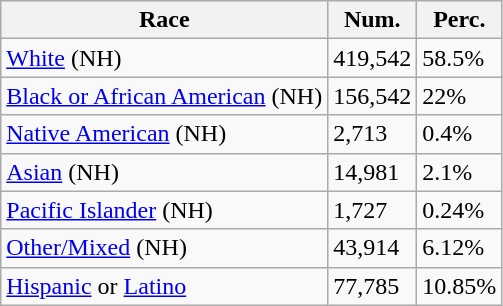<table class="wikitable">
<tr>
<th>Race</th>
<th>Num.</th>
<th>Perc.</th>
</tr>
<tr>
<td><a href='#'>White</a> (NH)</td>
<td>419,542</td>
<td>58.5%</td>
</tr>
<tr>
<td><a href='#'>Black or African American</a> (NH)</td>
<td>156,542</td>
<td>22%</td>
</tr>
<tr>
<td><a href='#'>Native American</a> (NH)</td>
<td>2,713</td>
<td>0.4%</td>
</tr>
<tr>
<td><a href='#'>Asian</a> (NH)</td>
<td>14,981</td>
<td>2.1%</td>
</tr>
<tr>
<td><a href='#'>Pacific Islander</a> (NH)</td>
<td>1,727</td>
<td>0.24%</td>
</tr>
<tr>
<td><a href='#'>Other/Mixed</a> (NH)</td>
<td>43,914</td>
<td>6.12%</td>
</tr>
<tr>
<td><a href='#'>Hispanic</a> or <a href='#'>Latino</a></td>
<td>77,785</td>
<td>10.85%</td>
</tr>
</table>
